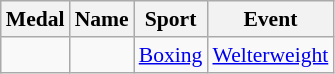<table class="wikitable sortable" style="font-size:90%">
<tr>
<th>Medal</th>
<th>Name</th>
<th>Sport</th>
<th>Event</th>
</tr>
<tr>
<td align=center></td>
<td></td>
<td><a href='#'>Boxing</a></td>
<td><a href='#'>Welterweight</a></td>
</tr>
</table>
